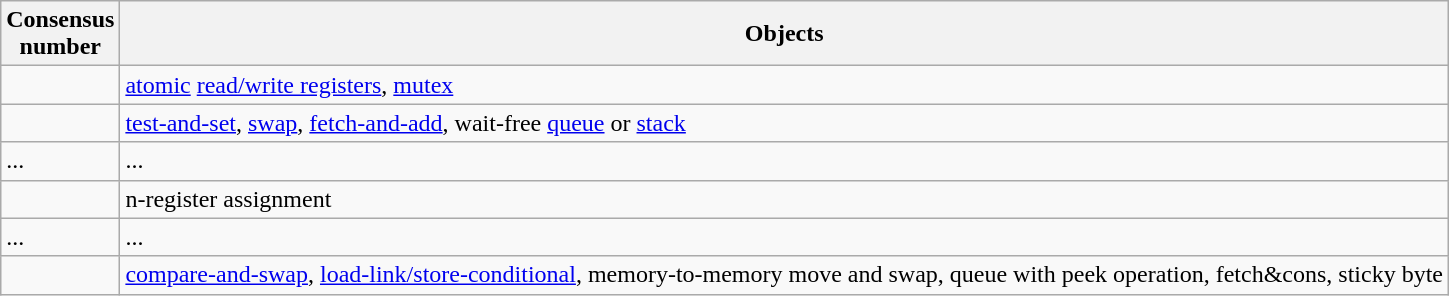<table class="wikitable">
<tr>
<th>Consensus<br>number</th>
<th>Objects</th>
</tr>
<tr>
<td></td>
<td><a href='#'>atomic</a> <a href='#'>read/write registers</a>, <a href='#'>mutex</a></td>
</tr>
<tr>
<td></td>
<td><a href='#'>test-and-set</a>, <a href='#'>swap</a>, <a href='#'>fetch-and-add</a>, wait-free <a href='#'>queue</a> or <a href='#'>stack</a></td>
</tr>
<tr>
<td>...</td>
<td>...</td>
</tr>
<tr>
<td></td>
<td>n-register assignment</td>
</tr>
<tr>
<td>...</td>
<td>...</td>
</tr>
<tr>
<td></td>
<td><a href='#'>compare-and-swap</a>, <a href='#'>load-link/store-conditional</a>, memory-to-memory move and swap, queue with peek operation, fetch&cons, sticky byte</td>
</tr>
</table>
